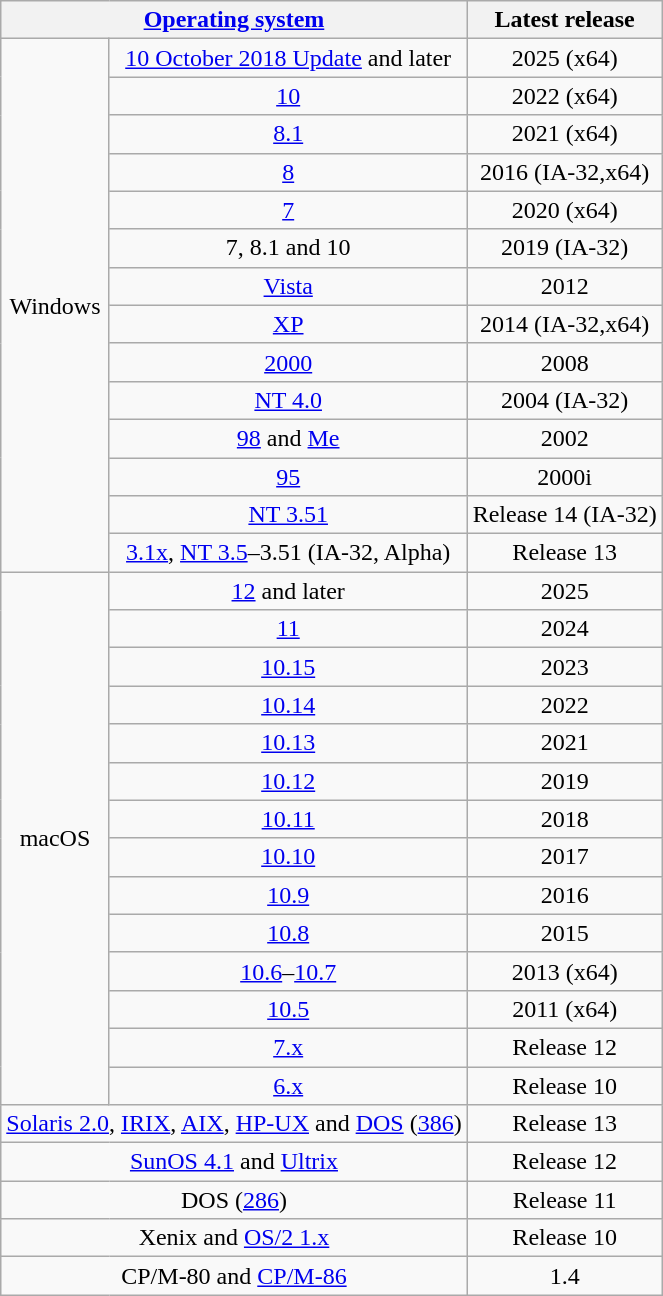<table class="wikitable" style="text-align:center; margin-top: 0px;">
<tr>
<th colspan="2"><a href='#'>Operating system</a></th>
<th>Latest release</th>
</tr>
<tr>
<td rowspan="14">Windows</td>
<td><a href='#'>10 October 2018 Update</a> and later</td>
<td>2025 (x64)</td>
</tr>
<tr>
<td><a href='#'>10</a></td>
<td>2022 (x64)</td>
</tr>
<tr>
<td><a href='#'>8.1</a></td>
<td>2021 (x64)</td>
</tr>
<tr>
<td><a href='#'>8</a></td>
<td>2016 (IA-32,x64)</td>
</tr>
<tr>
<td><a href='#'>7</a></td>
<td>2020 (x64)</td>
</tr>
<tr>
<td>7, 8.1 and 10</td>
<td>2019 (IA-32)</td>
</tr>
<tr>
<td><a href='#'>Vista</a></td>
<td>2012</td>
</tr>
<tr>
<td><a href='#'>XP</a></td>
<td>2014 (IA-32,x64)</td>
</tr>
<tr>
<td><a href='#'>2000</a></td>
<td>2008</td>
</tr>
<tr>
<td><a href='#'>NT 4.0</a></td>
<td>2004 (IA-32)</td>
</tr>
<tr>
<td><a href='#'>98</a> and <a href='#'>Me</a></td>
<td>2002</td>
</tr>
<tr>
<td><a href='#'>95</a></td>
<td>2000i</td>
</tr>
<tr>
<td><a href='#'>NT 3.51</a></td>
<td>Release 14 (IA-32)</td>
</tr>
<tr>
<td><a href='#'>3.1x</a>, <a href='#'>NT 3.5</a>–3.51 (IA-32, Alpha)</td>
<td>Release 13</td>
</tr>
<tr>
<td rowspan="14">macOS</td>
<td><a href='#'>12</a> and later</td>
<td>2025</td>
</tr>
<tr>
<td><a href='#'>11</a></td>
<td>2024</td>
</tr>
<tr>
<td><a href='#'>10.15</a></td>
<td>2023</td>
</tr>
<tr>
<td><a href='#'>10.14</a></td>
<td>2022</td>
</tr>
<tr>
<td><a href='#'>10.13</a></td>
<td>2021</td>
</tr>
<tr>
<td><a href='#'>10.12</a></td>
<td>2019</td>
</tr>
<tr>
<td><a href='#'>10.11</a></td>
<td>2018</td>
</tr>
<tr>
<td><a href='#'>10.10</a></td>
<td>2017</td>
</tr>
<tr>
<td><a href='#'>10.9</a></td>
<td>2016</td>
</tr>
<tr>
<td><a href='#'>10.8</a></td>
<td>2015</td>
</tr>
<tr>
<td><a href='#'>10.6</a>–<a href='#'>10.7</a></td>
<td>2013 (x64)</td>
</tr>
<tr>
<td><a href='#'>10.5</a></td>
<td>2011 (x64)</td>
</tr>
<tr>
<td><a href='#'>7.x</a></td>
<td>Release 12</td>
</tr>
<tr>
<td><a href='#'>6.x</a></td>
<td>Release 10</td>
</tr>
<tr>
<td colspan="2"><a href='#'>Solaris 2.0</a>, <a href='#'>IRIX</a>, <a href='#'>AIX</a>, <a href='#'>HP-UX</a> and <a href='#'>DOS</a> (<a href='#'>386</a>)</td>
<td>Release 13</td>
</tr>
<tr>
<td colspan="2"><a href='#'>SunOS 4.1</a> and <a href='#'>Ultrix</a></td>
<td>Release 12</td>
</tr>
<tr>
<td colspan="2">DOS (<a href='#'>286</a>)</td>
<td>Release 11</td>
</tr>
<tr>
<td colspan="2">Xenix and <a href='#'>OS/2 1.x</a></td>
<td>Release 10</td>
</tr>
<tr>
<td colspan="2">CP/M-80 and <a href='#'>CP/M-86</a></td>
<td>1.4</td>
</tr>
</table>
